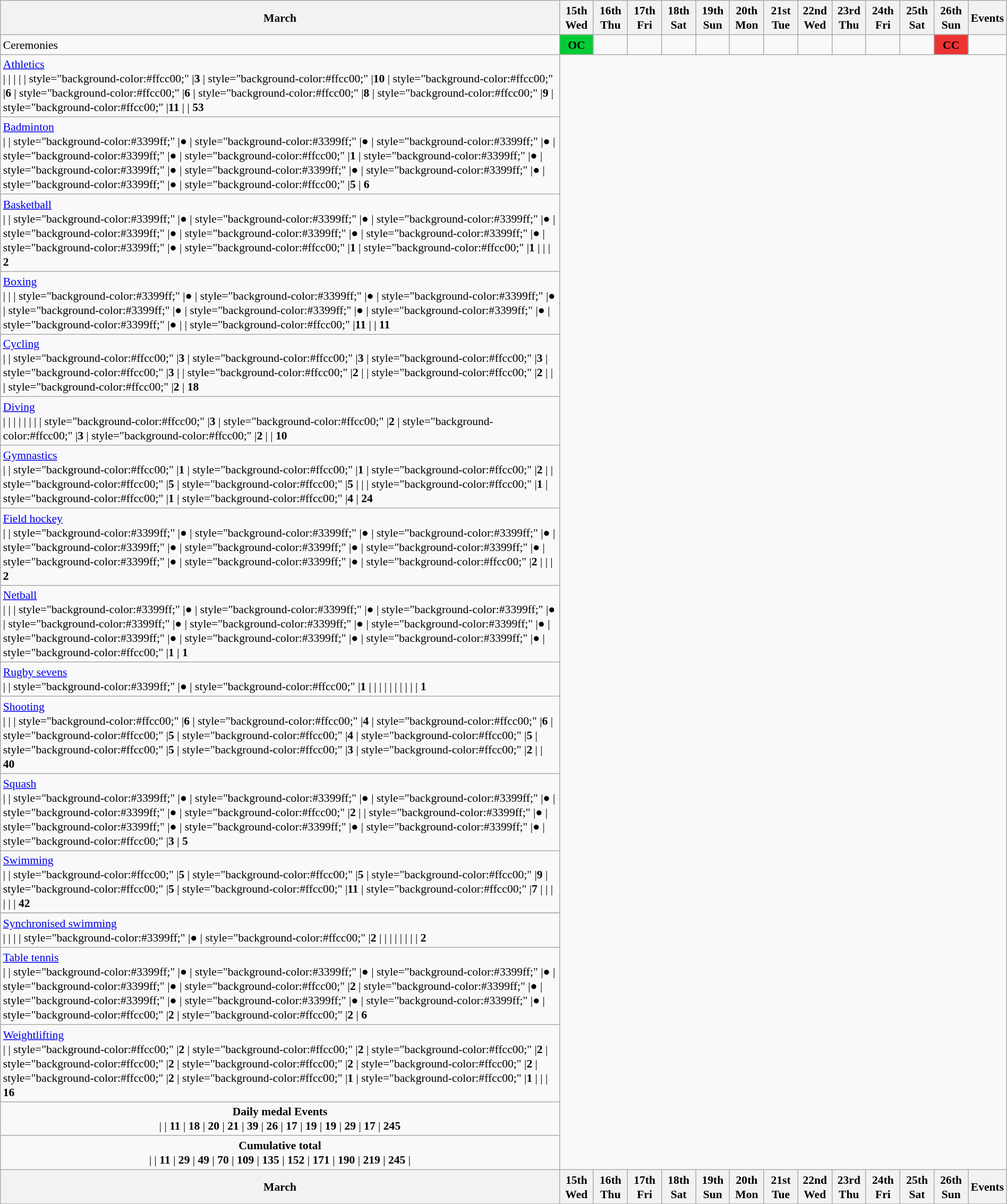<table class="wikitable" style="margin:0.5em auto; font-size:90%; line-height:1.25em;">
<tr>
<th colspan="2">March</th>
<th style="width:2.5em">15th<br>Wed</th>
<th style="width:2.5em">16th<br>Thu</th>
<th style="width:2.5em">17th<br>Fri</th>
<th style="width:2.5em">18th<br>Sat</th>
<th style="width:2.5em">19th<br>Sun</th>
<th style="width:2.5em">20th<br>Mon</th>
<th style="width:2.5em">21st<br>Tue</th>
<th style="width:2.5em">22nd<br>Wed</th>
<th style="width:2.5em">23rd<br>Thu</th>
<th style="width:2.5em">24th<br>Fri</th>
<th style="width:2.5em">25th<br>Sat</th>
<th style="width:2.5em">26th<br>Sun</th>
<th>Events</th>
</tr>
<tr>
<td colspan="2">Ceremonies</td>
<td style="background-color:#00cc33;text-align:center;"><strong>OC</strong></td>
<td></td>
<td></td>
<td></td>
<td></td>
<td></td>
<td></td>
<td></td>
<td></td>
<td></td>
<td></td>
<td style="background-color:#ee3333;text-align:center;"><strong>CC</strong></td>
<td></td>
</tr>
<tr style="text-align:center;">
<td colspan="2" style="text-align:left;"> <a href='#'>Athletics</a><br>|
|
|
|
| style="background-color:#ffcc00;" |<strong>3</strong>
| style="background-color:#ffcc00;" |<strong>10</strong>
| style="background-color:#ffcc00;" |<strong>6</strong>
| style="background-color:#ffcc00;" |<strong>6</strong>
| style="background-color:#ffcc00;" |<strong>8</strong>
| style="background-color:#ffcc00;" |<strong>9</strong>
| style="background-color:#ffcc00;" |<strong>11</strong>
|
| <strong>53</strong></td>
</tr>
<tr style="text-align:center;">
<td colspan="2" style="text-align:left;"> <a href='#'>Badminton</a><br>|
| style="background-color:#3399ff;" |●
| style="background-color:#3399ff;" |●
| style="background-color:#3399ff;" |●
| style="background-color:#3399ff;" |●
| style="background-color:#ffcc00;" |<strong>1</strong>
| style="background-color:#3399ff;" |●
| style="background-color:#3399ff;" |●
| style="background-color:#3399ff;" |●
| style="background-color:#3399ff;" |●
| style="background-color:#3399ff;" |●
| style="background-color:#ffcc00;" |<strong>5</strong>
| <strong>6</strong></td>
</tr>
<tr style="text-align:center;">
<td colspan="2" style="text-align:left;"> <a href='#'>Basketball</a><br>|
| style="background-color:#3399ff;" |●
| style="background-color:#3399ff;" |●
| style="background-color:#3399ff;" |●
| style="background-color:#3399ff;" |●
| style="background-color:#3399ff;" |●
| style="background-color:#3399ff;" |●
| style="background-color:#3399ff;" |●
| style="background-color:#ffcc00;" |<strong>1</strong>
| style="background-color:#ffcc00;" |<strong>1</strong>
|
|
| <strong>2</strong></td>
</tr>
<tr style="text-align:center;">
<td colspan="2" style="text-align:left;"> <a href='#'>Boxing</a><br>|
|
| style="background-color:#3399ff;" |●
| style="background-color:#3399ff;" |●
| style="background-color:#3399ff;" |●
| style="background-color:#3399ff;" |●
| style="background-color:#3399ff;" |●
| style="background-color:#3399ff;" |●
| style="background-color:#3399ff;" |●
|
| style="background-color:#ffcc00;" |<strong>11</strong>
|
| <strong>11</strong></td>
</tr>
<tr style="text-align:center;">
<td colspan="2" style="text-align:left;"> <a href='#'>Cycling</a><br>|
| style="background-color:#ffcc00;" |<strong>3</strong>
| style="background-color:#ffcc00;" |<strong>3</strong>
| style="background-color:#ffcc00;" |<strong>3</strong>
| style="background-color:#ffcc00;" |<strong>3</strong>
|
| style="background-color:#ffcc00;" |<strong>2</strong>
|
| style="background-color:#ffcc00;" |<strong>2</strong>
|
|
| style="background-color:#ffcc00;" |<strong>2</strong>
| <strong>18</strong></td>
</tr>
<tr style="text-align:center;">
<td colspan="2" style="text-align:left;"> <a href='#'>Diving</a><br>|
|
|
|
|
|
|
| style="background-color:#ffcc00;" |<strong>3</strong>
| style="background-color:#ffcc00;" |<strong>2</strong>
| style="background-color:#ffcc00;" |<strong>3</strong>
| style="background-color:#ffcc00;" |<strong>2</strong>
|
| <strong>10</strong></td>
</tr>
<tr style="text-align:center;">
<td colspan="2" style="text-align:left;"> <a href='#'>Gymnastics</a><br>|
| style="background-color:#ffcc00;" |<strong>1</strong>
| style="background-color:#ffcc00;" |<strong>1</strong>
| style="background-color:#ffcc00;" |<strong>2</strong>
|
| style="background-color:#ffcc00;" |<strong>5</strong>
| style="background-color:#ffcc00;" |<strong>5</strong>
|
|
| style="background-color:#ffcc00;" |<strong>1</strong>
| style="background-color:#ffcc00;" |<strong>1</strong>
| style="background-color:#ffcc00;" |<strong>4</strong>
| <strong>24</strong></td>
</tr>
<tr style="text-align:center;">
<td colspan="2" style="text-align:left;"> <a href='#'>Field hockey</a><br>|
| style="background-color:#3399ff;" |●
| style="background-color:#3399ff;" |●
| style="background-color:#3399ff;" |●
| style="background-color:#3399ff;" |●
| style="background-color:#3399ff;" |●
| style="background-color:#3399ff;" |●
| style="background-color:#3399ff;" |●
| style="background-color:#3399ff;" |●
| style="background-color:#ffcc00;" |<strong>2</strong>
|
|
| <strong>2</strong></td>
</tr>
<tr style="text-align:center;">
<td colspan="2" style="text-align:left;"> <a href='#'>Netball</a><br>|
|
| style="background-color:#3399ff;" |●
| style="background-color:#3399ff;" |●
| style="background-color:#3399ff;" |●
| style="background-color:#3399ff;" |●
| style="background-color:#3399ff;" |●
| style="background-color:#3399ff;" |●
| style="background-color:#3399ff;" |●
| style="background-color:#3399ff;" |●
| style="background-color:#3399ff;" |●
| style="background-color:#ffcc00;" |<strong>1</strong>
| <strong>1</strong></td>
</tr>
<tr style="text-align:center;">
<td colspan="2" style="text-align:left;"> <a href='#'>Rugby sevens</a><br>|
| style="background-color:#3399ff;" |●
| style="background-color:#ffcc00;" |<strong>1</strong>
|
|
|
|
|
|
|
|
|
| <strong>1</strong></td>
</tr>
<tr style="text-align:center;">
<td colspan="2" style="text-align:left;"> <a href='#'>Shooting</a><br>|
|
| style="background-color:#ffcc00;" |<strong>6</strong>
| style="background-color:#ffcc00;" |<strong>4</strong>
| style="background-color:#ffcc00;" |<strong>6</strong>
| style="background-color:#ffcc00;" |<strong>5</strong>
| style="background-color:#ffcc00;" |<strong>4</strong>
| style="background-color:#ffcc00;" |<strong>5</strong>
| style="background-color:#ffcc00;" |<strong>5</strong>
| style="background-color:#ffcc00;" |<strong>3</strong>
| style="background-color:#ffcc00;" |<strong>2</strong>
|
| <strong>40</strong></td>
</tr>
<tr style="text-align:center;">
<td colspan="2" style="text-align:left;"> <a href='#'>Squash</a><br>|
| style="background-color:#3399ff;" |●
| style="background-color:#3399ff;" |●
| style="background-color:#3399ff;" |●
| style="background-color:#3399ff;" |●
| style="background-color:#ffcc00;" |<strong>2</strong>
|
| style="background-color:#3399ff;" |●
| style="background-color:#3399ff;" |●
| style="background-color:#3399ff;" |●
| style="background-color:#3399ff;" |●
| style="background-color:#ffcc00;" |<strong>3</strong>
| <strong>5</strong></td>
</tr>
<tr style="text-align:center;">
<td colspan="2" style="text-align:left;"> <a href='#'>Swimming</a><br>|
| style="background-color:#ffcc00;" |<strong>5</strong>
| style="background-color:#ffcc00;" |<strong>5</strong>
| style="background-color:#ffcc00;" |<strong>9</strong>
| style="background-color:#ffcc00;" |<strong>5</strong>
| style="background-color:#ffcc00;" |<strong>11</strong>
| style="background-color:#ffcc00;" |<strong>7</strong>
|
|
|
|
|
| <strong>42</strong></td>
</tr>
<tr>
</tr>
<tr style="text-align:center;">
<td colspan="2" style="text-align:left;"> <a href='#'>Synchronised swimming</a><br>|
|
|
| style="background-color:#3399ff;" |●
| style="background-color:#ffcc00;" |<strong>2</strong>
|
|
|
|
|
|
|
| <strong>2</strong></td>
</tr>
<tr style="text-align:center;">
<td colspan="2" style="text-align:left;"> <a href='#'>Table tennis</a><br>|
| style="background-color:#3399ff;" |●
| style="background-color:#3399ff;" |●
| style="background-color:#3399ff;" |●
| style="background-color:#3399ff;" |●
| style="background-color:#ffcc00;" |<strong>2</strong>
| style="background-color:#3399ff;" |●
| style="background-color:#3399ff;" |●
| style="background-color:#3399ff;" |●
| style="background-color:#3399ff;" |●
| style="background-color:#ffcc00;" |<strong>2</strong>
| style="background-color:#ffcc00;" |<strong>2</strong>
| <strong>6</strong></td>
</tr>
<tr style="text-align:center;">
<td colspan="2" style="text-align:left;"> <a href='#'>Weightlifting</a><br>|
| style="background-color:#ffcc00;" |<strong>2</strong>
| style="background-color:#ffcc00;" |<strong>2</strong>
| style="background-color:#ffcc00;" |<strong>2</strong>
| style="background-color:#ffcc00;" |<strong>2</strong>
| style="background-color:#ffcc00;" |<strong>2</strong>
| style="background-color:#ffcc00;" |<strong>2</strong>
| style="background-color:#ffcc00;" |<strong>2</strong>
| style="background-color:#ffcc00;" |<strong>1</strong>
| style="background-color:#ffcc00;" |<strong>1</strong>
|
|
| <strong>16</strong></td>
</tr>
<tr style="text-align:center;">
<td colspan="2"><strong>Daily medal Events</strong><br>|
| <strong>11</strong>
| <strong>18</strong>
| <strong>20</strong>
| <strong>21</strong>
| <strong>39</strong>
| <strong>26</strong>
| <strong>17</strong>
| <strong>19</strong>
| <strong>19</strong>
| <strong>29</strong>
| <strong>17</strong>
| <strong>245</strong></td>
</tr>
<tr style="text-align:center;">
<td colspan="2"><strong>Cumulative total</strong><br>|
| <strong>11</strong>
| <strong>29</strong>
| <strong>49</strong>
| <strong>70</strong>
| <strong>109</strong>
| <strong>135</strong>
| <strong>152</strong>
| <strong>171</strong>
| <strong>190</strong>
| <strong>219</strong>
| <strong>245</strong>
|</td>
</tr>
<tr>
<th colspan="2">March</th>
<th>15th<br>Wed</th>
<th>16th<br>Thu</th>
<th>17th<br>Fri</th>
<th>18th<br>Sat</th>
<th>19th<br>Sun</th>
<th>20th<br>Mon</th>
<th>21st<br>Tue</th>
<th>22nd<br>Wed</th>
<th>23rd<br>Thu</th>
<th>24th<br>Fri</th>
<th>25th<br>Sat</th>
<th>26th<br>Sun</th>
<th>Events</th>
</tr>
</table>
